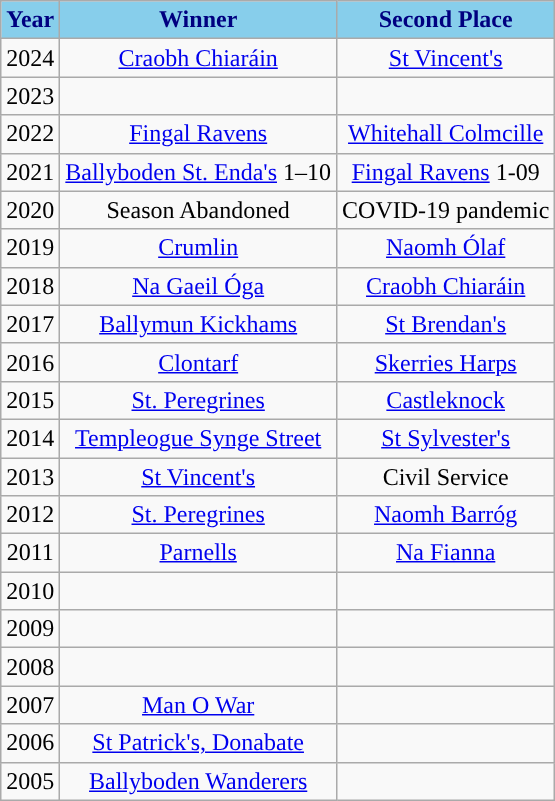<table class="wikitable" style="text-align:center;">
<tr>
<th style="background:skyblue;color:navy;">Year</th>
<th style="background:skyblue;color:navy;">Winner</th>
<th style="background:skyblue;color:navy;">Second Place</th>
</tr>
<tr>
<td>2024</td>
<td><a href='#'>Craobh Chiaráin</a></td>
<td><a href='#'>St Vincent's</a></td>
</tr>
<tr>
<td>2023</td>
<td></td>
<td></td>
</tr>
<tr>
<td>2022</td>
<td><a href='#'>Fingal Ravens</a></td>
<td><a href='#'>Whitehall Colmcille</a></td>
</tr>
<tr>
<td>2021</td>
<td><a href='#'>Ballyboden St. Enda's</a> 1–10</td>
<td><a href='#'>Fingal Ravens</a> 1-09</td>
</tr>
<tr>
<td>2020</td>
<td>Season Abandoned</td>
<td>COVID-19 pandemic</td>
</tr>
<tr>
<td>2019</td>
<td><a href='#'>Crumlin</a></td>
<td><a href='#'>Naomh Ólaf</a></td>
</tr>
<tr>
<td>2018</td>
<td><a href='#'>Na Gaeil Óga</a></td>
<td><a href='#'>Craobh Chiaráin</a></td>
</tr>
<tr>
<td>2017</td>
<td><a href='#'>Ballymun Kickhams</a></td>
<td><a href='#'>St Brendan's</a></td>
</tr>
<tr>
<td>2016</td>
<td><a href='#'>Clontarf</a></td>
<td><a href='#'>Skerries Harps</a></td>
</tr>
<tr>
<td>2015</td>
<td><a href='#'>St. Peregrines</a></td>
<td><a href='#'>Castleknock</a></td>
</tr>
<tr>
<td>2014</td>
<td><a href='#'>Templeogue Synge Street</a></td>
<td><a href='#'>St Sylvester's</a></td>
</tr>
<tr>
<td>2013</td>
<td><a href='#'>St Vincent's</a></td>
<td>Civil Service</td>
</tr>
<tr>
<td>2012</td>
<td><a href='#'>St. Peregrines</a></td>
<td><a href='#'>Naomh Barróg</a></td>
</tr>
<tr>
<td>2011</td>
<td><a href='#'>Parnells</a></td>
<td><a href='#'>Na Fianna</a></td>
</tr>
<tr>
<td>2010</td>
<td></td>
<td></td>
</tr>
<tr>
<td>2009</td>
<td></td>
<td></td>
</tr>
<tr>
<td>2008</td>
<td></td>
<td></td>
</tr>
<tr>
<td>2007</td>
<td><a href='#'>Man O War</a></td>
<td></td>
</tr>
<tr>
<td>2006</td>
<td><a href='#'>St Patrick's, Donabate</a></td>
<td></td>
</tr>
<tr>
<td>2005</td>
<td><a href='#'>Ballyboden Wanderers</a></td>
<td></td>
</tr>
</table>
